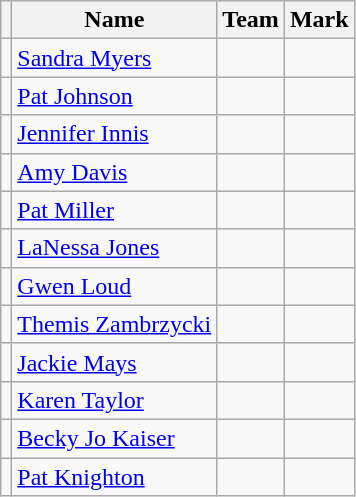<table class=wikitable>
<tr>
<th></th>
<th>Name</th>
<th>Team</th>
<th>Mark</th>
</tr>
<tr>
<td></td>
<td><a href='#'>Sandra Myers</a></td>
<td></td>
<td></td>
</tr>
<tr>
<td></td>
<td><a href='#'>Pat Johnson</a></td>
<td></td>
<td></td>
</tr>
<tr>
<td></td>
<td><a href='#'>Jennifer Innis</a></td>
<td></td>
<td></td>
</tr>
<tr>
<td></td>
<td><a href='#'>Amy Davis</a></td>
<td></td>
<td></td>
</tr>
<tr>
<td></td>
<td><a href='#'>Pat Miller</a></td>
<td></td>
<td></td>
</tr>
<tr>
<td></td>
<td><a href='#'>LaNessa Jones</a></td>
<td></td>
<td></td>
</tr>
<tr>
<td></td>
<td><a href='#'>Gwen Loud</a></td>
<td></td>
<td></td>
</tr>
<tr>
<td></td>
<td><a href='#'>Themis Zambrzycki</a></td>
<td></td>
<td></td>
</tr>
<tr>
<td></td>
<td><a href='#'>Jackie Mays</a></td>
<td></td>
<td></td>
</tr>
<tr>
<td></td>
<td><a href='#'>Karen Taylor</a></td>
<td></td>
<td></td>
</tr>
<tr>
<td></td>
<td><a href='#'>Becky Jo Kaiser</a></td>
<td></td>
<td></td>
</tr>
<tr>
<td></td>
<td><a href='#'>Pat Knighton</a></td>
<td></td>
<td></td>
</tr>
</table>
